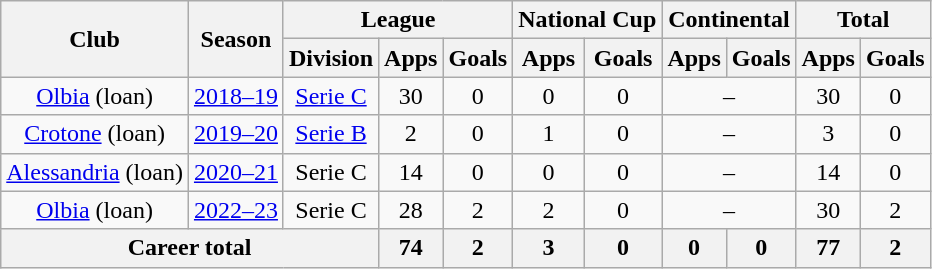<table class="wikitable" style="text-align:center">
<tr>
<th rowspan="2">Club</th>
<th rowspan="2">Season</th>
<th colspan="3">League</th>
<th colspan="2">National Cup</th>
<th colspan="2">Continental</th>
<th colspan="2">Total</th>
</tr>
<tr>
<th>Division</th>
<th>Apps</th>
<th>Goals</th>
<th>Apps</th>
<th>Goals</th>
<th>Apps</th>
<th>Goals</th>
<th>Apps</th>
<th>Goals</th>
</tr>
<tr>
<td><a href='#'>Olbia</a> (loan)</td>
<td><a href='#'>2018–19</a></td>
<td><a href='#'>Serie C</a></td>
<td>30</td>
<td>0</td>
<td>0</td>
<td>0</td>
<td colspan="2">–</td>
<td>30</td>
<td>0</td>
</tr>
<tr>
<td><a href='#'>Crotone</a> (loan)</td>
<td><a href='#'>2019–20</a></td>
<td><a href='#'>Serie B</a></td>
<td>2</td>
<td>0</td>
<td>1</td>
<td>0</td>
<td colspan="2">–</td>
<td>3</td>
<td>0</td>
</tr>
<tr>
<td><a href='#'>Alessandria</a> (loan)</td>
<td><a href='#'>2020–21</a></td>
<td>Serie C</td>
<td>14</td>
<td>0</td>
<td>0</td>
<td>0</td>
<td colspan="2">–</td>
<td>14</td>
<td>0</td>
</tr>
<tr>
<td><a href='#'>Olbia</a> (loan)</td>
<td><a href='#'>2022–23</a></td>
<td>Serie C</td>
<td>28</td>
<td>2</td>
<td>2</td>
<td>0</td>
<td colspan="2">–</td>
<td>30</td>
<td>2</td>
</tr>
<tr>
<th colspan="3">Career total</th>
<th>74</th>
<th>2</th>
<th>3</th>
<th>0</th>
<th>0</th>
<th>0</th>
<th>77</th>
<th>2</th>
</tr>
</table>
